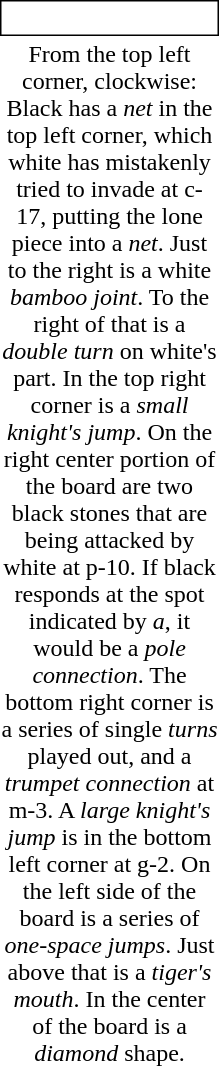<table style="margin:1em;width: 150px; float:right;">
<tr>
<td style="border: solid thin; padding: 2px;"><br></td>
</tr>
<tr>
<td style="text-align:center">From the top left corner, clockwise: Black has a <em>net</em> in the top left corner, which white has mistakenly tried to invade at c-17, putting the lone piece into a <em>net</em>. Just to the right is a white <em>bamboo joint</em>. To the right of that is a <em>double turn</em> on white's part. In the top right corner is a <em>small knight's jump</em>. On the right center portion of the board are two black stones that are being attacked by white at p-10. If black responds at the spot indicated by <em>a</em>, it would be a <em>pole connection</em>. The bottom right corner is a series of single <em>turns</em> played out, and a <em>trumpet connection</em> at m-3. A <em>large knight's jump</em> is in the bottom left corner at g-2.  On the left side of the board is a series of <em>one-space jumps</em>. Just above that is a <em>tiger's mouth</em>. In the center of the board is a <em>diamond</em> shape.</td>
</tr>
</table>
